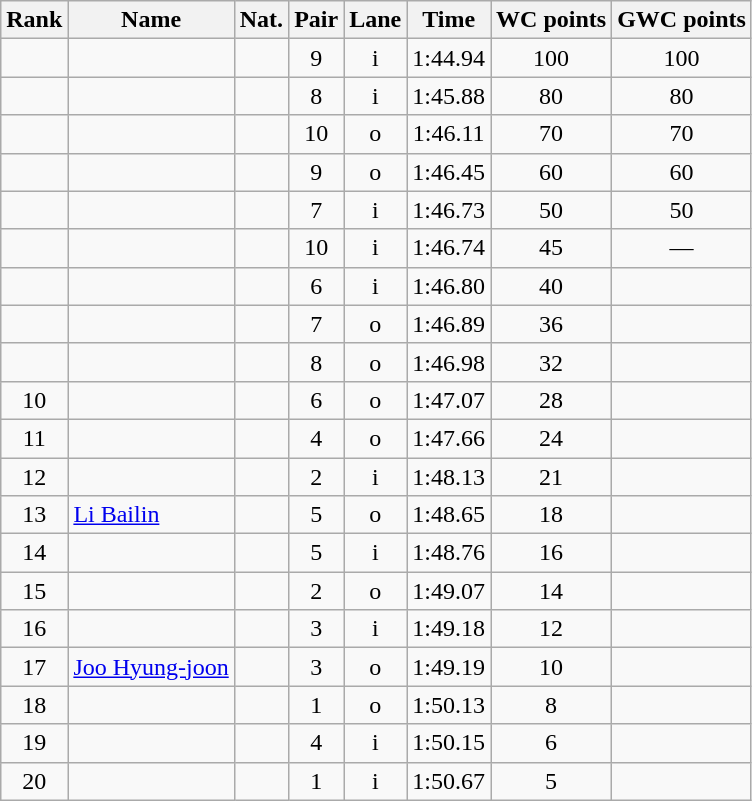<table class="wikitable sortable" style="text-align:center">
<tr>
<th>Rank</th>
<th>Name</th>
<th>Nat.</th>
<th>Pair</th>
<th>Lane</th>
<th>Time</th>
<th>WC points</th>
<th>GWC points</th>
</tr>
<tr>
<td></td>
<td align=left></td>
<td></td>
<td>9</td>
<td>i</td>
<td>1:44.94</td>
<td>100</td>
<td>100</td>
</tr>
<tr>
<td></td>
<td align=left></td>
<td></td>
<td>8</td>
<td>i</td>
<td>1:45.88</td>
<td>80</td>
<td>80</td>
</tr>
<tr>
<td></td>
<td align=left></td>
<td></td>
<td>10</td>
<td>o</td>
<td>1:46.11</td>
<td>70</td>
<td>70</td>
</tr>
<tr>
<td></td>
<td align=left></td>
<td></td>
<td>9</td>
<td>o</td>
<td>1:46.45</td>
<td>60</td>
<td>60</td>
</tr>
<tr>
<td></td>
<td align=left></td>
<td></td>
<td>7</td>
<td>i</td>
<td>1:46.73</td>
<td>50</td>
<td>50</td>
</tr>
<tr>
<td></td>
<td align=left></td>
<td></td>
<td>10</td>
<td>i</td>
<td>1:46.74</td>
<td>45</td>
<td>—</td>
</tr>
<tr>
<td></td>
<td align=left></td>
<td></td>
<td>6</td>
<td>i</td>
<td>1:46.80</td>
<td>40</td>
<td></td>
</tr>
<tr>
<td></td>
<td align=left></td>
<td></td>
<td>7</td>
<td>o</td>
<td>1:46.89</td>
<td>36</td>
<td></td>
</tr>
<tr>
<td></td>
<td align=left></td>
<td></td>
<td>8</td>
<td>o</td>
<td>1:46.98</td>
<td>32</td>
<td></td>
</tr>
<tr>
<td>10</td>
<td align=left></td>
<td></td>
<td>6</td>
<td>o</td>
<td>1:47.07</td>
<td>28</td>
<td></td>
</tr>
<tr>
<td>11</td>
<td align=left></td>
<td></td>
<td>4</td>
<td>o</td>
<td>1:47.66</td>
<td>24</td>
<td></td>
</tr>
<tr>
<td>12</td>
<td align=left></td>
<td></td>
<td>2</td>
<td>i</td>
<td>1:48.13</td>
<td>21</td>
<td></td>
</tr>
<tr>
<td>13</td>
<td align=left><a href='#'>Li Bailin</a></td>
<td></td>
<td>5</td>
<td>o</td>
<td>1:48.65</td>
<td>18</td>
<td></td>
</tr>
<tr>
<td>14</td>
<td align=left></td>
<td></td>
<td>5</td>
<td>i</td>
<td>1:48.76</td>
<td>16</td>
<td></td>
</tr>
<tr>
<td>15</td>
<td align=left></td>
<td></td>
<td>2</td>
<td>o</td>
<td>1:49.07</td>
<td>14</td>
<td></td>
</tr>
<tr>
<td>16</td>
<td align=left></td>
<td></td>
<td>3</td>
<td>i</td>
<td>1:49.18</td>
<td>12</td>
<td></td>
</tr>
<tr>
<td>17</td>
<td align=left><a href='#'>Joo Hyung-joon</a></td>
<td></td>
<td>3</td>
<td>o</td>
<td>1:49.19</td>
<td>10</td>
<td></td>
</tr>
<tr>
<td>18</td>
<td align=left></td>
<td></td>
<td>1</td>
<td>o</td>
<td>1:50.13</td>
<td>8</td>
<td></td>
</tr>
<tr>
<td>19</td>
<td align=left></td>
<td></td>
<td>4</td>
<td>i</td>
<td>1:50.15</td>
<td>6</td>
<td></td>
</tr>
<tr>
<td>20</td>
<td align=left></td>
<td></td>
<td>1</td>
<td>i</td>
<td>1:50.67</td>
<td>5</td>
<td></td>
</tr>
</table>
